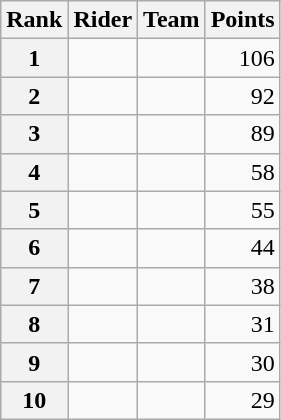<table class="wikitable">
<tr>
<th scope="col">Rank</th>
<th scope="col">Rider</th>
<th scope="col">Team</th>
<th scope="col">Points</th>
</tr>
<tr>
<th scope="row">1</th>
<td> </td>
<td></td>
<td style="text-align:right;">106</td>
</tr>
<tr>
<th scope="row">2</th>
<td></td>
<td></td>
<td style="text-align:right;">92</td>
</tr>
<tr>
<th scope="row">3</th>
<td> </td>
<td></td>
<td style="text-align:right;">89</td>
</tr>
<tr>
<th scope="row">4</th>
<td></td>
<td></td>
<td style="text-align:right;">58</td>
</tr>
<tr>
<th scope="row">5</th>
<td> </td>
<td></td>
<td style="text-align:right;">55</td>
</tr>
<tr>
<th scope="row">6</th>
<td></td>
<td></td>
<td style="text-align:right;">44</td>
</tr>
<tr>
<th scope="row">7</th>
<td></td>
<td></td>
<td style="text-align:right;">38</td>
</tr>
<tr>
<th scope="row">8</th>
<td></td>
<td></td>
<td style="text-align:right;">31</td>
</tr>
<tr>
<th scope="row">9</th>
<td></td>
<td></td>
<td style="text-align:right;">30</td>
</tr>
<tr>
<th scope="row">10</th>
<td></td>
<td></td>
<td style="text-align:right;">29</td>
</tr>
</table>
